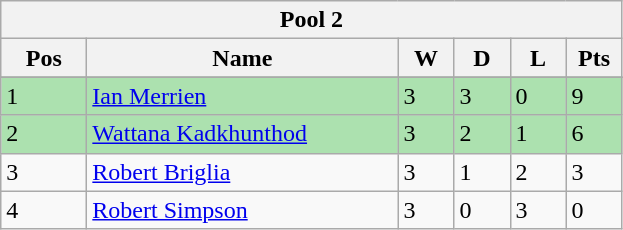<table class="wikitable">
<tr>
<th colspan="6">Pool 2</th>
</tr>
<tr>
<th width=50>Pos</th>
<th width=200>Name</th>
<th width=30>W</th>
<th width=30>D</th>
<th width=30>L</th>
<th width=30>Pts</th>
</tr>
<tr>
</tr>
<tr style="background:#ACE1AF;">
<td>1</td>
<td> <a href='#'>Ian Merrien</a></td>
<td>3</td>
<td>3</td>
<td>0</td>
<td>9</td>
</tr>
<tr style="background:#ACE1AF;">
<td>2</td>
<td> <a href='#'>Wattana Kadkhunthod</a></td>
<td>3</td>
<td>2</td>
<td>1</td>
<td>6</td>
</tr>
<tr>
<td>3</td>
<td> <a href='#'>Robert Briglia</a></td>
<td>3</td>
<td>1</td>
<td>2</td>
<td>3</td>
</tr>
<tr>
<td>4</td>
<td> <a href='#'>Robert Simpson</a></td>
<td>3</td>
<td>0</td>
<td>3</td>
<td>0</td>
</tr>
</table>
